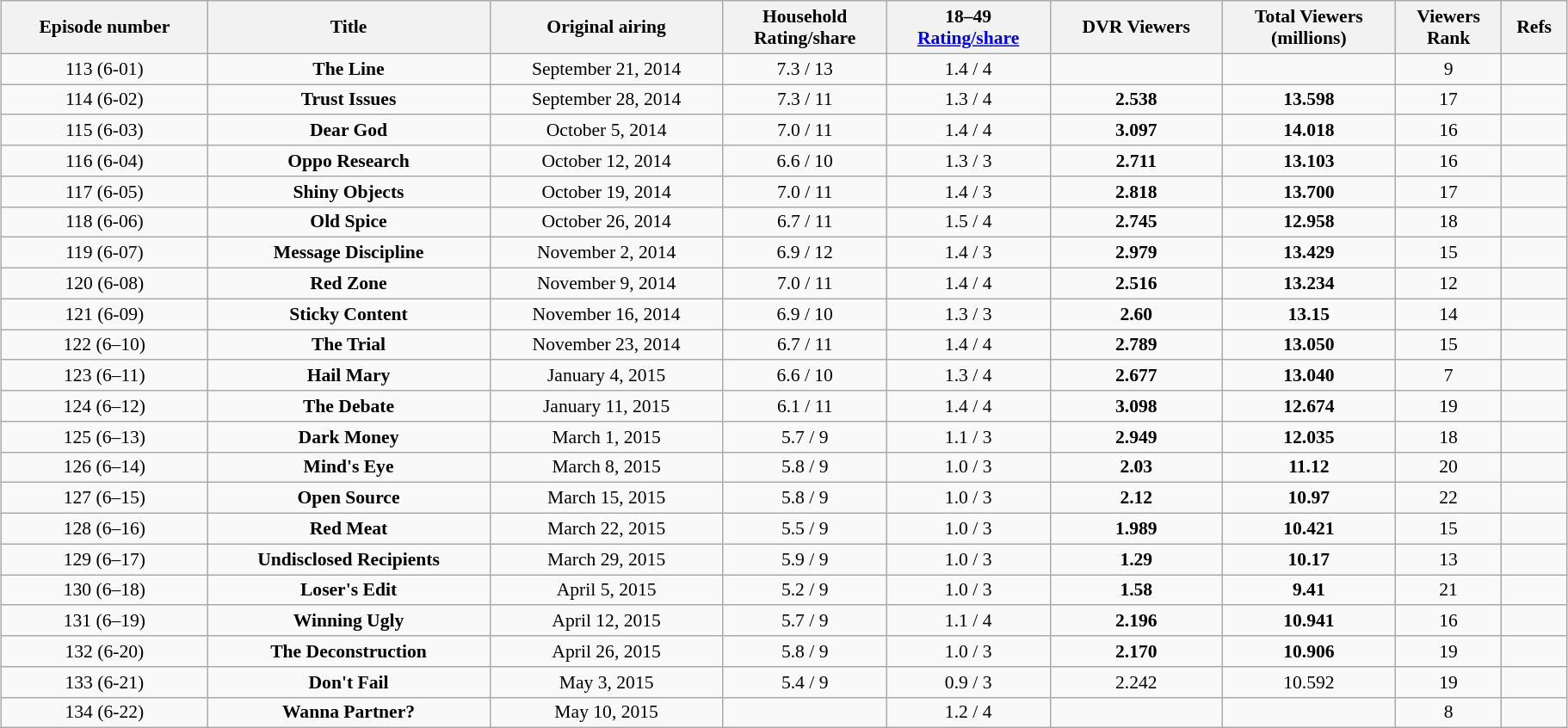<table class="wikitable" style="font-size:90%; text-align:center; width: 96%; margin-left: auto; margin-right: auto;">
<tr>
<th>Episode number</th>
<th>Title</th>
<th>Original airing</th>
<th>Household<br>Rating/share</th>
<th>18–49<br><a href='#'>Rating/share</a></th>
<th>DVR Viewers</th>
<th>Total Viewers<br>(millions)</th>
<th>Viewers<br>Rank</th>
<th>Refs</th>
</tr>
<tr>
<td>113 (6-01)</td>
<td><strong>The Line</strong></td>
<td>September 21, 2014</td>
<td>7.3 / 13</td>
<td>1.4 / 4</td>
<td></td>
<td></td>
<td>9</td>
<td></td>
</tr>
<tr>
<td>114 (6-02)</td>
<td><strong>Trust Issues</strong></td>
<td>September 28, 2014</td>
<td>7.3 / 11</td>
<td>1.3 / 4</td>
<td><strong>2.538</strong></td>
<td><strong>13.598</strong></td>
<td>17</td>
<td></td>
</tr>
<tr>
<td>115 (6-03)</td>
<td><strong>Dear God</strong></td>
<td>October 5, 2014</td>
<td>7.0 / 11</td>
<td>1.4 / 4</td>
<td><strong>3.097</strong></td>
<td><strong>14.018</strong></td>
<td>16</td>
<td></td>
</tr>
<tr>
<td>116 (6-04)</td>
<td><strong>Oppo Research</strong></td>
<td>October 12, 2014</td>
<td>6.6 / 10</td>
<td>1.3 / 3</td>
<td><strong>2.711</strong></td>
<td><strong>13.103</strong></td>
<td>16</td>
<td></td>
</tr>
<tr>
<td>117 (6-05)</td>
<td><strong>Shiny Objects</strong></td>
<td>October 19, 2014</td>
<td>7.0 / 11</td>
<td>1.4 / 3</td>
<td><strong>2.818</strong></td>
<td><strong>13.700</strong></td>
<td>17</td>
<td></td>
</tr>
<tr>
<td>118 (6-06)</td>
<td><strong>Old Spice</strong></td>
<td>October 26, 2014</td>
<td>6.7 / 11</td>
<td>1.5 / 4</td>
<td><strong>2.745</strong></td>
<td><strong>12.958</strong></td>
<td>18</td>
<td></td>
</tr>
<tr>
<td>119 (6-07)</td>
<td><strong>Message Discipline</strong></td>
<td>November 2, 2014</td>
<td>6.9 / 12</td>
<td>1.4 / 3</td>
<td><strong>2.979</strong></td>
<td><strong>13.429</strong></td>
<td>15</td>
<td></td>
</tr>
<tr>
<td>120 (6-08)</td>
<td><strong>Red Zone</strong></td>
<td>November 9, 2014</td>
<td>7.0 / 11</td>
<td>1.4 / 4</td>
<td><strong>2.516</strong></td>
<td><strong>13.234</strong></td>
<td>12</td>
<td></td>
</tr>
<tr>
<td>121 (6-09)</td>
<td><strong>Sticky Content</strong></td>
<td>November 16, 2014</td>
<td>6.9 / 10</td>
<td>1.3 / 3</td>
<td><strong>2.60</strong></td>
<td><strong>13.15</strong></td>
<td>14</td>
<td></td>
</tr>
<tr>
<td>122 (6–10)</td>
<td><strong>The Trial</strong></td>
<td>November 23, 2014</td>
<td>6.7 / 11</td>
<td>1.4 / 4</td>
<td><strong>2.789</strong></td>
<td><strong>13.050</strong></td>
<td>15</td>
<td></td>
</tr>
<tr>
<td>123 (6–11)</td>
<td><strong>Hail Mary</strong></td>
<td>January 4, 2015</td>
<td>6.6 / 10</td>
<td>1.3 / 4</td>
<td><strong>2.677</strong></td>
<td><strong>13.040</strong></td>
<td>7</td>
<td></td>
</tr>
<tr>
<td>124 (6–12)</td>
<td><strong>The Debate</strong></td>
<td>January 11, 2015</td>
<td>6.1 / 11</td>
<td>1.4 / 4</td>
<td><strong>3.098</strong></td>
<td><strong>12.674</strong></td>
<td>19</td>
<td></td>
</tr>
<tr>
<td>125 (6–13)</td>
<td><strong>Dark Money</strong></td>
<td>March 1, 2015</td>
<td>5.7 / 9</td>
<td>1.1 / 3</td>
<td><strong>2.949</strong></td>
<td><strong>12.035</strong></td>
<td>18</td>
<td></td>
</tr>
<tr>
<td>126 (6–14)</td>
<td><strong>Mind's Eye</strong></td>
<td>March 8, 2015</td>
<td>5.8 / 9</td>
<td>1.0 / 3</td>
<td><strong>2.03</strong></td>
<td><strong>11.12</strong></td>
<td>20</td>
<td></td>
</tr>
<tr>
<td>127 (6–15)</td>
<td><strong>Open Source</strong></td>
<td>March 15, 2015</td>
<td>5.8 / 9</td>
<td>1.0 / 3</td>
<td><strong>2.12</strong></td>
<td><strong>10.97</strong></td>
<td>22</td>
<td></td>
</tr>
<tr>
<td>128 (6–16)</td>
<td><strong>Red Meat</strong></td>
<td>March 22, 2015</td>
<td>5.5 / 9</td>
<td>1.0 / 3</td>
<td><strong>1.989</strong></td>
<td><strong>10.421</strong></td>
<td>15</td>
<td></td>
</tr>
<tr>
<td>129 (6–17)</td>
<td><strong>Undisclosed Recipients</strong></td>
<td>March 29, 2015</td>
<td>5.9 / 9</td>
<td>1.0 / 3</td>
<td><strong>1.29</strong></td>
<td><strong>10.17</strong></td>
<td>13</td>
<td></td>
</tr>
<tr>
<td>130 (6–18)</td>
<td><strong>Loser's Edit</strong></td>
<td>April 5, 2015</td>
<td>5.2 / 9</td>
<td>1.0 / 3</td>
<td><strong>1.58</strong></td>
<td><strong>9.41</strong></td>
<td>21</td>
<td></td>
</tr>
<tr>
<td>131 (6–19)</td>
<td><strong>Winning Ugly</strong></td>
<td>April 12, 2015</td>
<td>5.7 / 9</td>
<td>1.1 / 4</td>
<td><strong>2.196</strong></td>
<td><strong>10.941</strong></td>
<td>16</td>
<td></td>
</tr>
<tr>
<td>132 (6-20)</td>
<td><strong>The Deconstruction</strong></td>
<td>April 26, 2015</td>
<td>5.8 / 9</td>
<td>1.0 / 3</td>
<td><strong>2.170</strong></td>
<td><strong>10.906</strong></td>
<td>19</td>
<td></td>
</tr>
<tr>
<td>133 (6-21)</td>
<td><strong>Don't Fail</strong></td>
<td>May 3, 2015</td>
<td>5.4 / 9</td>
<td>0.9 / 3</td>
<td>2.242</td>
<td>10.592</td>
<td>19</td>
<td></td>
</tr>
<tr>
<td>134 (6-22)</td>
<td><strong>Wanna Partner?</strong></td>
<td>May 10, 2015</td>
<td></td>
<td>1.2 / 4</td>
<td></td>
<td></td>
<td>8</td>
<td></td>
</tr>
</table>
